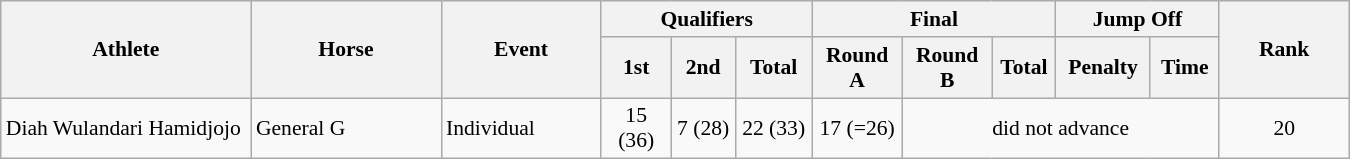<table class="wikitable" style="width:900px; font-size:90%; text-align:center">
<tr>
<th width="160" rowspan=2>Athlete</th>
<th width="120" rowspan=2>Horse</th>
<th width="100" rowspan=2>Event</th>
<th width="200" colspan=3>Qualifiers</th>
<th width="200" colspan=3>Final</th>
<th width="130" colspan=2>Jump Off</th>
<th width="80" rowspan=2>Rank</th>
</tr>
<tr>
<th>1st</th>
<th>2nd</th>
<th>Total</th>
<th>Round A</th>
<th>Round B</th>
<th>Total</th>
<th>Penalty</th>
<th>Time</th>
</tr>
<tr>
<td align=left>Diah Wulandari Hamidjojo</td>
<td align=left>General G</td>
<td align=left>Individual</td>
<td>15 (36)</td>
<td>7 (28)</td>
<td>22 (33)</td>
<td>17 (=26)</td>
<td colspan=4>did not advance</td>
<td>20</td>
</tr>
</table>
